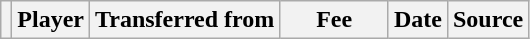<table class="wikitable plainrowheaders sortable">
<tr>
<th></th>
<th scope="col">Player</th>
<th>Transferred from</th>
<th style="width: 65px;">Fee</th>
<th scope="col">Date</th>
<th scope="col">Source</th>
</tr>
</table>
